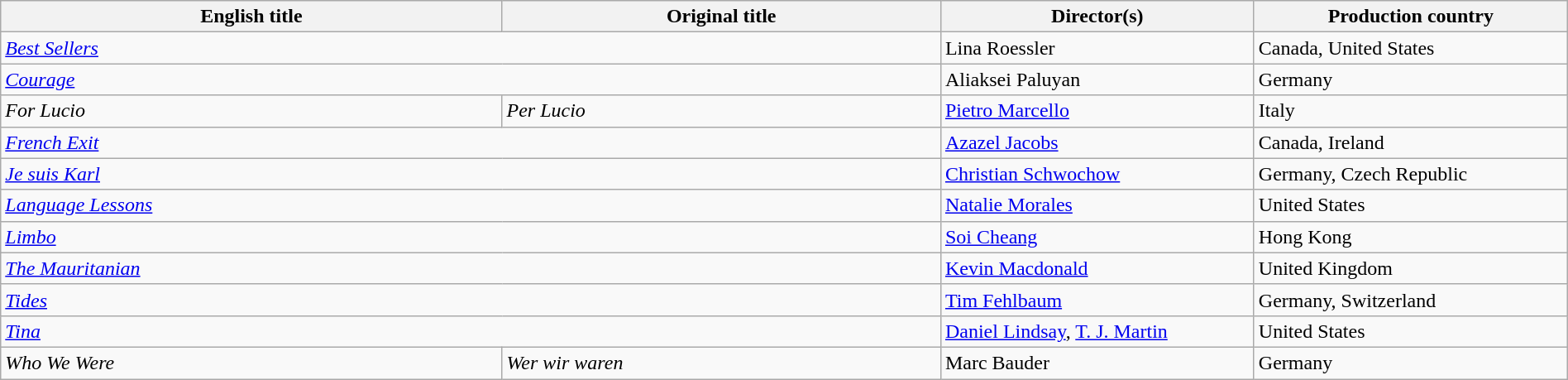<table class="wikitable" width="100%" cellpadding="5">
<tr>
<th scope="col" width="32%">English title</th>
<th scope="col" width="28%">Original title</th>
<th scope="col" width="20%">Director(s)</th>
<th scope="col" width="20%">Production country</th>
</tr>
<tr>
<td colspan="2"><em><a href='#'>Best Sellers</a></em></td>
<td>Lina Roessler</td>
<td>Canada, United States</td>
</tr>
<tr>
<td colspan="2"><em><a href='#'>Courage</a></em></td>
<td>Aliaksei Paluyan</td>
<td>Germany</td>
</tr>
<tr>
<td><em>For Lucio</em></td>
<td><em>Per Lucio</em></td>
<td><a href='#'>Pietro Marcello</a></td>
<td>Italy</td>
</tr>
<tr>
<td colspan="2"><em><a href='#'>French Exit</a></em></td>
<td><a href='#'>Azazel Jacobs</a></td>
<td>Canada, Ireland</td>
</tr>
<tr>
<td colspan="2"><em><a href='#'>Je suis Karl</a></em></td>
<td><a href='#'>Christian Schwochow</a></td>
<td>Germany, Czech Republic</td>
</tr>
<tr>
<td colspan="2"><em><a href='#'>Language Lessons</a></em></td>
<td><a href='#'>Natalie Morales</a></td>
<td>United States</td>
</tr>
<tr>
<td colspan="2"><em><a href='#'>Limbo</a></em></td>
<td><a href='#'>Soi Cheang</a></td>
<td>Hong Kong</td>
</tr>
<tr>
<td colspan="2"><em><a href='#'>The Mauritanian</a></em></td>
<td><a href='#'>Kevin Macdonald</a></td>
<td>United Kingdom</td>
</tr>
<tr>
<td colspan="2"><em><a href='#'>Tides</a></em></td>
<td><a href='#'>Tim Fehlbaum</a></td>
<td>Germany, Switzerland</td>
</tr>
<tr>
<td colspan="2"><em><a href='#'>Tina</a></em></td>
<td><a href='#'>Daniel Lindsay</a>, <a href='#'>T. J. Martin</a></td>
<td>United States</td>
</tr>
<tr>
<td><em>Who We Were</em></td>
<td><em>Wer wir waren</em></td>
<td>Marc Bauder</td>
<td>Germany</td>
</tr>
</table>
